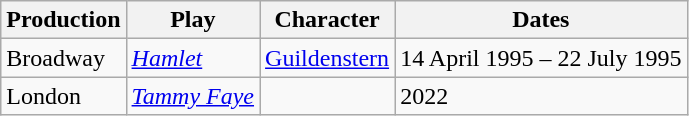<table class="wikitable">
<tr>
<th>Production</th>
<th>Play</th>
<th>Character</th>
<th>Dates</th>
</tr>
<tr>
<td>Broadway</td>
<td><em><a href='#'>Hamlet</a></em></td>
<td><a href='#'>Guildenstern</a></td>
<td>14 April 1995 – 22 July 1995</td>
</tr>
<tr>
<td>London</td>
<td><em><a href='#'>Tammy Faye</a></em></td>
<td></td>
<td>2022</td>
</tr>
</table>
